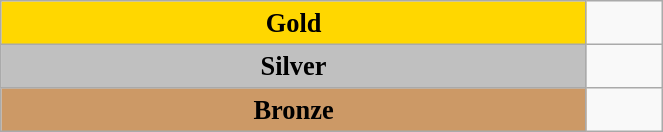<table class="wikitable" style=" text-align:center; font-size:110%;" width="35%">
<tr>
<td rowspan="1" bgcolor="gold"><strong>Gold</strong></td>
<td align=left></td>
</tr>
<tr>
<td rowspan="1" bgcolor="silver"><strong>Silver</strong></td>
<td align=left></td>
</tr>
<tr>
<td rowspan="1" bgcolor="#cc9966"><strong>Bronze</strong></td>
<td align=left></td>
</tr>
</table>
